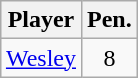<table class="wikitable" style="text-align:left;margin-left:1em;float:right">
<tr>
<th>Player</th>
<th>Pen.</th>
</tr>
<tr>
<td> <a href='#'>Wesley</a></td>
<td align=center>8</td>
</tr>
</table>
